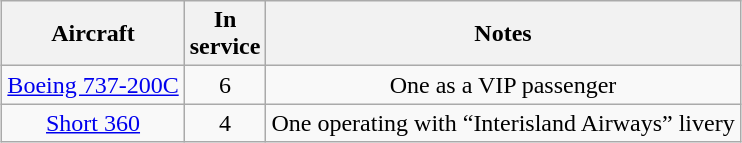<table class="wikitable" style="margin-left:auto; margin-right:auto; text-align:center;">
<tr>
<th>Aircraft</th>
<th>In<br>service</th>
<th>Notes</th>
</tr>
<tr>
<td><a href='#'>Boeing 737-200C</a></td>
<td>6</td>
<td>One as a VIP passenger</td>
</tr>
<tr>
<td><a href='#'>Short 360</a></td>
<td>4</td>
<td>One operating with “Interisland Airways” livery</td>
</tr>
</table>
